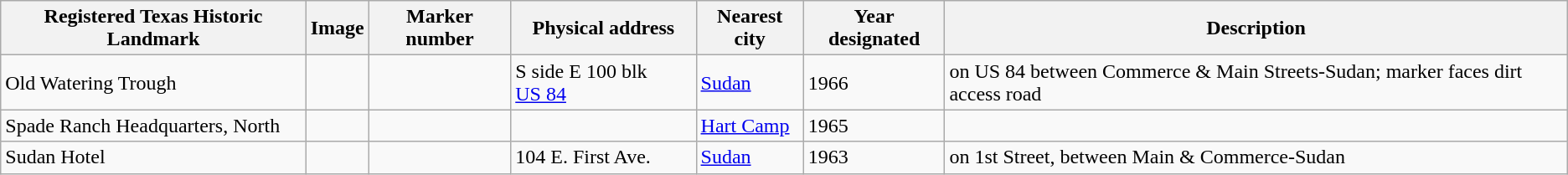<table class="wikitable sortable">
<tr>
<th>Registered Texas Historic Landmark</th>
<th>Image</th>
<th>Marker number</th>
<th>Physical address</th>
<th>Nearest city</th>
<th>Year designated</th>
<th>Description</th>
</tr>
<tr>
<td>Old Watering Trough</td>
<td></td>
<td></td>
<td>S side E 100 blk <a href='#'>US 84</a><br></td>
<td><a href='#'>Sudan</a></td>
<td>1966</td>
<td>on US 84 between Commerce & Main Streets-Sudan; marker faces dirt access road</td>
</tr>
<tr>
<td>Spade Ranch Headquarters, North</td>
<td></td>
<td></td>
<td></td>
<td><a href='#'>Hart Camp</a></td>
<td>1965</td>
<td></td>
</tr>
<tr>
<td>Sudan Hotel</td>
<td></td>
<td></td>
<td>104 E. First Ave.<br></td>
<td><a href='#'>Sudan</a></td>
<td>1963</td>
<td>on 1st Street, between Main & Commerce-Sudan</td>
</tr>
</table>
